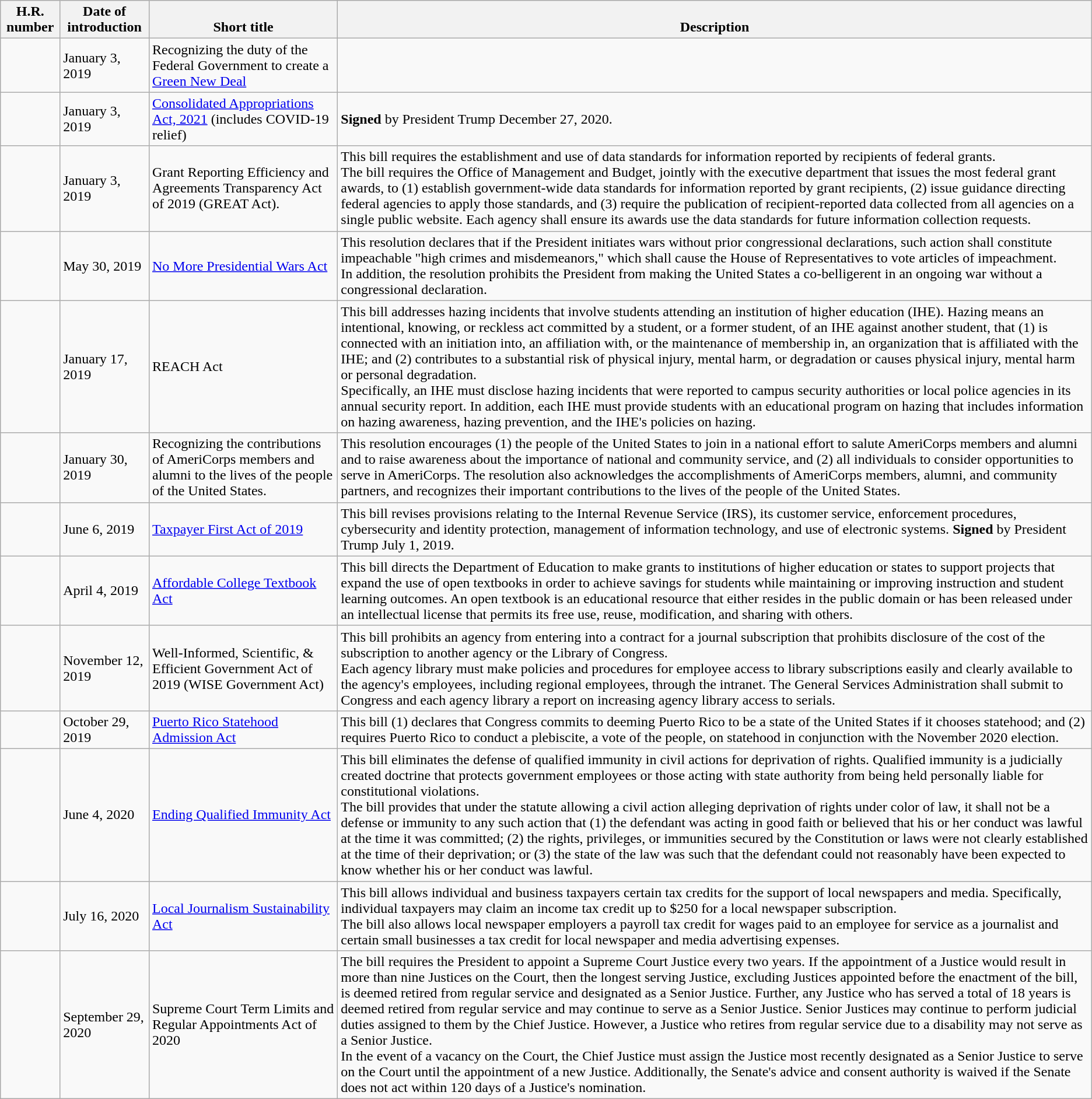<table class="wikitable">
<tr valign="bottom">
<th>H.R. number</th>
<th>Date of introduction</th>
<th>Short title</th>
<th>Description</th>
</tr>
<tr>
<td></td>
<td>January 3, 2019</td>
<td>Recognizing the duty of the Federal Government to create a <a href='#'>Green New Deal</a></td>
<td></td>
</tr>
<tr>
<td></td>
<td>January 3, 2019</td>
<td><a href='#'>Consolidated Appropriations Act, 2021</a> (includes COVID-19 relief)</td>
<td><strong>Signed</strong> by President Trump December 27, 2020.</td>
</tr>
<tr>
<td></td>
<td>January 3, 2019</td>
<td>Grant Reporting Efficiency and Agreements Transparency Act of 2019 (GREAT Act).</td>
<td>This bill requires the establishment and use of data standards for information reported by recipients of federal grants.<br>The bill requires the Office of Management and Budget, jointly with the executive department that issues the most federal grant awards, to (1) establish government-wide data standards for information reported by grant recipients, (2) issue guidance directing federal agencies to apply those standards, and (3) require the publication of recipient-reported data collected from all agencies on a single public website. 
Each agency shall ensure its awards use the data standards for future information collection requests.</td>
</tr>
<tr>
<td></td>
<td>May 30, 2019</td>
<td><a href='#'>No More Presidential Wars Act</a></td>
<td>This resolution declares that if the President initiates wars without prior congressional declarations, such action shall constitute impeachable "high crimes and misdemeanors," which shall cause the House of Representatives to vote articles of impeachment.<br>In addition, the resolution prohibits the President from making the United States a co-belligerent in an ongoing war without a congressional declaration.</td>
</tr>
<tr>
<td></td>
<td>January 17, 2019</td>
<td>REACH Act</td>
<td>This bill addresses hazing incidents that involve students attending an institution of higher education (IHE). Hazing means an intentional, knowing, or reckless act committed by a student, or a former student, of an IHE against another student, that (1) is connected with an initiation into, an affiliation with, or the maintenance of membership in, an organization that is affiliated with the IHE; and (2) contributes to a substantial risk of physical injury, mental harm, or degradation or causes physical injury, mental harm or personal degradation.<br>Specifically, an IHE must disclose hazing incidents that were reported to campus security authorities or local police agencies in its annual security report.
In addition, each IHE must provide students with an educational program on hazing that includes information on hazing awareness, hazing prevention, and the IHE's policies on hazing.</td>
</tr>
<tr>
<td></td>
<td>January 30, 2019</td>
<td>Recognizing the contributions of AmeriCorps members and alumni to the lives of the people of the United States.</td>
<td>This resolution encourages (1) the people of the United States to join in a national effort to salute AmeriCorps members and alumni and to raise awareness about the importance of national and community service, and (2) all individuals to consider opportunities to serve in AmeriCorps. The resolution also acknowledges the accomplishments of AmeriCorps members, alumni, and community partners, and recognizes their important contributions to the lives of the people of the United States.</td>
</tr>
<tr>
<td></td>
<td>June 6, 2019</td>
<td><a href='#'>Taxpayer First Act of 2019</a></td>
<td>This bill revises provisions relating to the Internal Revenue Service (IRS), its customer service, enforcement procedures, cybersecurity and identity protection, management of information technology, and use of electronic systems. <strong>Signed</strong> by President Trump July 1, 2019.</td>
</tr>
<tr>
<td></td>
<td>April 4, 2019</td>
<td><a href='#'>Affordable College Textbook Act</a></td>
<td>This bill directs the Department of Education to make grants to institutions of higher education or states to support projects that expand the use of open textbooks in order to achieve savings for students while maintaining or improving instruction and student learning outcomes. An open textbook is an educational resource that either resides in the public domain or has been released under an intellectual license that permits its free use, reuse, modification, and sharing with others.</td>
</tr>
<tr>
<td></td>
<td>November 12, 2019</td>
<td>Well-Informed, Scientific, & Efficient Government Act of 2019 (WISE Government Act)</td>
<td>This bill prohibits an agency from entering into a contract for a journal subscription that prohibits disclosure of the cost of the subscription to another agency or the Library of Congress.<br>Each agency library must make policies and procedures for employee access to library subscriptions easily and clearly available to the agency's employees, including regional employees, through the intranet.
The General Services Administration shall submit to Congress and each agency library a report on increasing agency library access to serials.</td>
</tr>
<tr>
<td></td>
<td>October 29, 2019</td>
<td><a href='#'>Puerto Rico Statehood Admission Act</a></td>
<td>This bill (1) declares that Congress commits to deeming Puerto Rico to be a state of the United States if it chooses statehood; and (2) requires Puerto Rico to conduct a plebiscite, a vote of the people, on statehood in conjunction with the November 2020 election.</td>
</tr>
<tr>
<td></td>
<td>June 4, 2020</td>
<td><a href='#'>Ending Qualified Immunity Act</a></td>
<td>This bill eliminates the defense of qualified immunity in civil actions for deprivation of rights. Qualified immunity is a judicially created doctrine that protects government employees or those acting with state authority from being held personally liable for constitutional violations.<br>The bill provides that under the statute allowing a civil action alleging deprivation of rights under color of law, it shall not be a defense or immunity to any such action that (1) the defendant was acting in good faith or believed that his or her conduct was lawful at the time it was committed; (2) the rights, privileges, or immunities secured by the Constitution or laws were not clearly established at the time of their deprivation; or (3) the state of the law was such that the defendant could not reasonably have been expected to know whether his or her conduct was lawful.</td>
</tr>
<tr>
<td></td>
<td>July 16, 2020</td>
<td><a href='#'>Local Journalism Sustainability Act</a></td>
<td>This bill allows individual and business taxpayers certain tax credits for the support of local newspapers and media. Specifically, individual taxpayers may claim an income tax credit up to $250 for a local newspaper subscription.<br>The bill also allows local newspaper employers a payroll tax credit for wages paid to an employee for service as a journalist and certain small businesses a tax credit for local newspaper and media advertising expenses.</td>
</tr>
<tr>
<td></td>
<td>September 29, 2020</td>
<td>Supreme Court Term Limits and Regular Appointments Act of 2020</td>
<td>The bill requires the President to appoint a Supreme Court Justice every two years. If the appointment of a Justice would result in more than nine Justices on the Court, then the longest serving Justice, excluding Justices appointed before the enactment of the bill, is deemed retired from regular service and designated as a Senior Justice. Further, any Justice who has served a total of 18 years is deemed retired from regular service and may continue to serve as a Senior Justice. Senior Justices may continue to perform judicial duties assigned to them by the Chief Justice. However, a Justice who retires from regular service due to a disability may not serve as a Senior Justice.<br>In the event of a vacancy on the Court, the Chief Justice must assign the Justice most recently designated as a Senior Justice to serve on the Court until the appointment of a new Justice.
Additionally, the Senate's advice and consent authority is waived if the Senate does not act within 120 days of a Justice's nomination.</td>
</tr>
</table>
